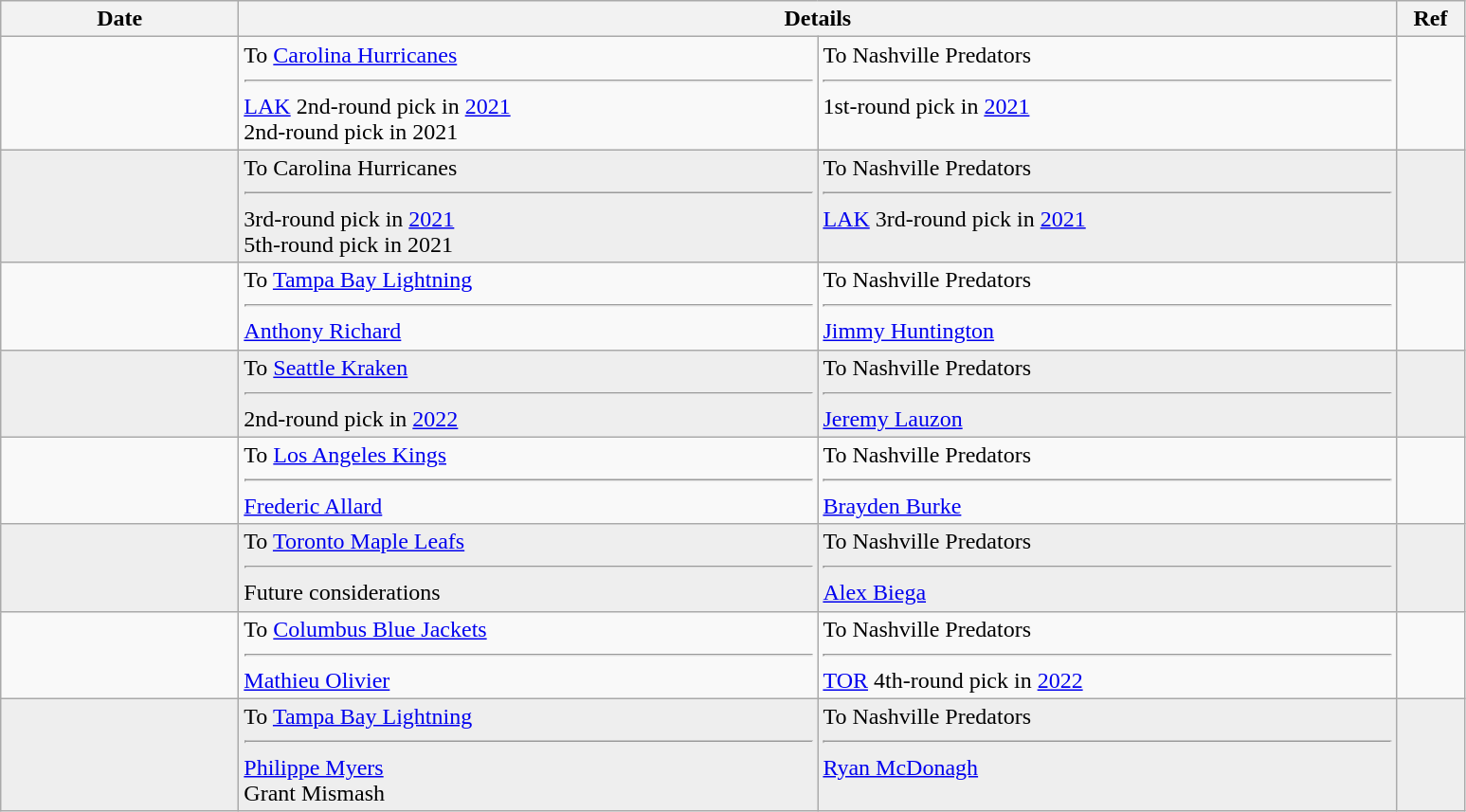<table class="wikitable">
<tr>
<th style="width: 10em;">Date</th>
<th colspan=2>Details</th>
<th style="width: 2.5em;">Ref</th>
</tr>
<tr>
<td></td>
<td style="width: 25em;" valign="top">To <a href='#'>Carolina Hurricanes</a><hr><a href='#'>LAK</a> 2nd-round pick in <a href='#'>2021</a><br>2nd-round pick in 2021</td>
<td style="width: 25em;" valign="top">To Nashville Predators<hr>1st-round pick in <a href='#'>2021</a></td>
<td></td>
</tr>
<tr bgcolor="eeeeee">
<td></td>
<td valign="top">To Carolina Hurricanes<hr>3rd-round pick in <a href='#'>2021</a><br>5th-round pick in 2021</td>
<td valign="top">To Nashville Predators<hr><a href='#'>LAK</a> 3rd-round pick in <a href='#'>2021</a></td>
<td></td>
</tr>
<tr>
<td></td>
<td valign="top">To <a href='#'>Tampa Bay Lightning</a><hr><a href='#'>Anthony Richard</a></td>
<td valign="top">To Nashville Predators<hr><a href='#'>Jimmy Huntington</a></td>
<td></td>
</tr>
<tr bgcolor="eeeeee">
<td></td>
<td valign="top">To <a href='#'>Seattle Kraken</a><hr>2nd-round pick in <a href='#'>2022</a></td>
<td valign="top">To Nashville Predators<hr><a href='#'>Jeremy Lauzon</a></td>
<td></td>
</tr>
<tr>
<td></td>
<td valign="top">To <a href='#'>Los Angeles Kings</a><hr><a href='#'>Frederic Allard</a></td>
<td valign="top">To Nashville Predators<hr><a href='#'>Brayden Burke</a></td>
<td></td>
</tr>
<tr bgcolor="eeeeee">
<td></td>
<td valign="top">To <a href='#'>Toronto Maple Leafs</a><hr>Future considerations</td>
<td valign="top">To Nashville Predators<hr><a href='#'>Alex Biega</a></td>
<td></td>
</tr>
<tr>
<td></td>
<td valign="top">To <a href='#'>Columbus Blue Jackets</a><hr><a href='#'>Mathieu Olivier</a></td>
<td valign="top">To Nashville Predators<hr><a href='#'>TOR</a> 4th-round pick in <a href='#'>2022</a></td>
<td></td>
</tr>
<tr style="background:#eee;">
<td></td>
<td valign="top">To <a href='#'>Tampa Bay Lightning</a><hr><a href='#'>Philippe Myers</a><br>Grant Mismash</td>
<td valign="top">To Nashville Predators<hr><a href='#'>Ryan McDonagh</a></td>
<td></td>
</tr>
</table>
